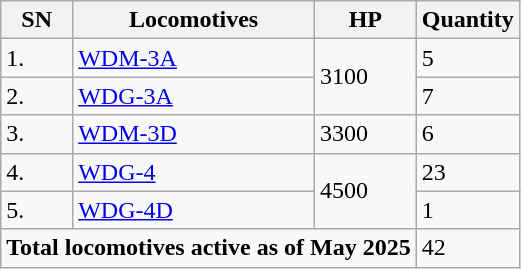<table class="wikitable">
<tr>
<th>SN</th>
<th>Locomotives</th>
<th>HP</th>
<th>Quantity</th>
</tr>
<tr>
<td>1.</td>
<td><a href='#'>WDM-3A</a></td>
<td rowspan="2">3100</td>
<td>5</td>
</tr>
<tr>
<td>2.</td>
<td><a href='#'>WDG-3A</a></td>
<td>7</td>
</tr>
<tr>
<td>3.</td>
<td><a href='#'>WDM-3D</a></td>
<td>3300</td>
<td>6</td>
</tr>
<tr>
<td>4.</td>
<td><a href='#'>WDG-4</a></td>
<td rowspan="2">4500</td>
<td>23</td>
</tr>
<tr>
<td>5.</td>
<td><a href='#'>WDG-4D</a></td>
<td>1</td>
</tr>
<tr>
<td colspan="3"><strong>Total locomotives active as of May 2025</strong></td>
<td>42</td>
</tr>
</table>
